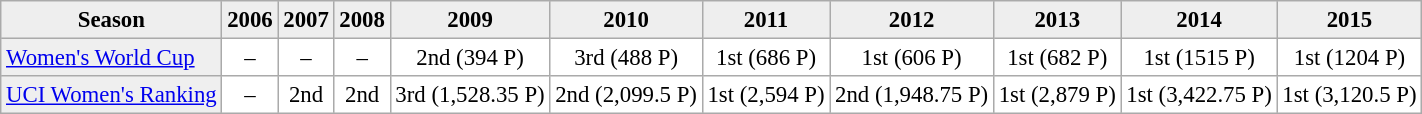<table cellpadding="3" cellspacing="0" border="1" style="font-size: 95%; border: #aaa solid 1px; border-collapse: collapse;">
<tr style="background:#eee;">
<th>Season</th>
<th>2006</th>
<th>2007</th>
<th>2008</th>
<th>2009</th>
<th>2010</th>
<th>2011</th>
<th>2012</th>
<th>2013</th>
<th>2014</th>
<th>2015</th>
</tr>
<tr align=center>
<td style="text-align:left; background:#efefef;"><a href='#'>Women's World Cup</a></td>
<td>–</td>
<td>–</td>
<td>–</td>
<td>2nd (394 P)</td>
<td>3rd (488 P)</td>
<td>1st (686 P)</td>
<td>1st (606 P)</td>
<td>1st (682 P)</td>
<td>1st (1515 P)</td>
<td>1st (1204 P)</td>
</tr>
<tr align=center>
<td style="text-align:left; background:#efefef;"><a href='#'>UCI Women's Ranking</a></td>
<td>–</td>
<td>2nd</td>
<td>2nd</td>
<td>3rd (1,528.35 P)</td>
<td>2nd (2,099.5 P)</td>
<td>1st (2,594 P)</td>
<td>2nd (1,948.75 P)</td>
<td>1st (2,879 P)</td>
<td>1st (3,422.75 P)</td>
<td>1st (3,120.5 P)</td>
</tr>
</table>
